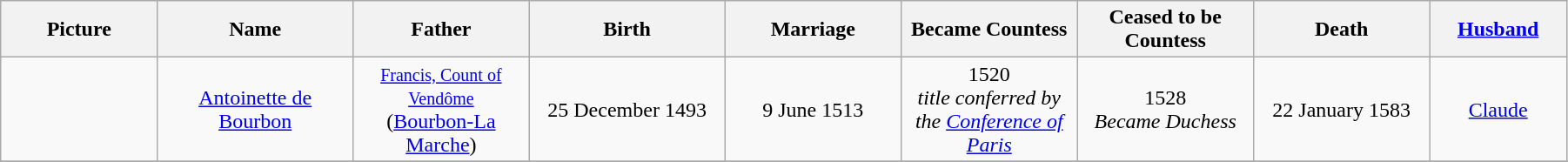<table width=95% class="wikitable">
<tr>
<th width = "8%">Picture</th>
<th width = "10%">Name</th>
<th width = "9%">Father</th>
<th width = "10%">Birth</th>
<th width = "9%">Marriage</th>
<th width = "9%">Became Countess</th>
<th width = "9%">Ceased to be Countess</th>
<th width = "9%">Death</th>
<th width = "7%"><a href='#'>Husband</a></th>
</tr>
<tr>
<td align="center"></td>
<td align="center"><a href='#'>Antoinette de Bourbon</a></td>
<td align="center"><small><a href='#'>Francis, Count of Vendôme</a></small><br>(<a href='#'>Bourbon-La Marche</a>)</td>
<td align="center">25 December 1493</td>
<td align="center">9 June 1513</td>
<td align="center">1520<br><em>title conferred by the <a href='#'>Conference of Paris</a></em></td>
<td align="center">1528<br><em>Became Duchess</em></td>
<td align="center">22 January 1583</td>
<td align="center"><a href='#'>Claude</a></td>
</tr>
<tr>
</tr>
</table>
